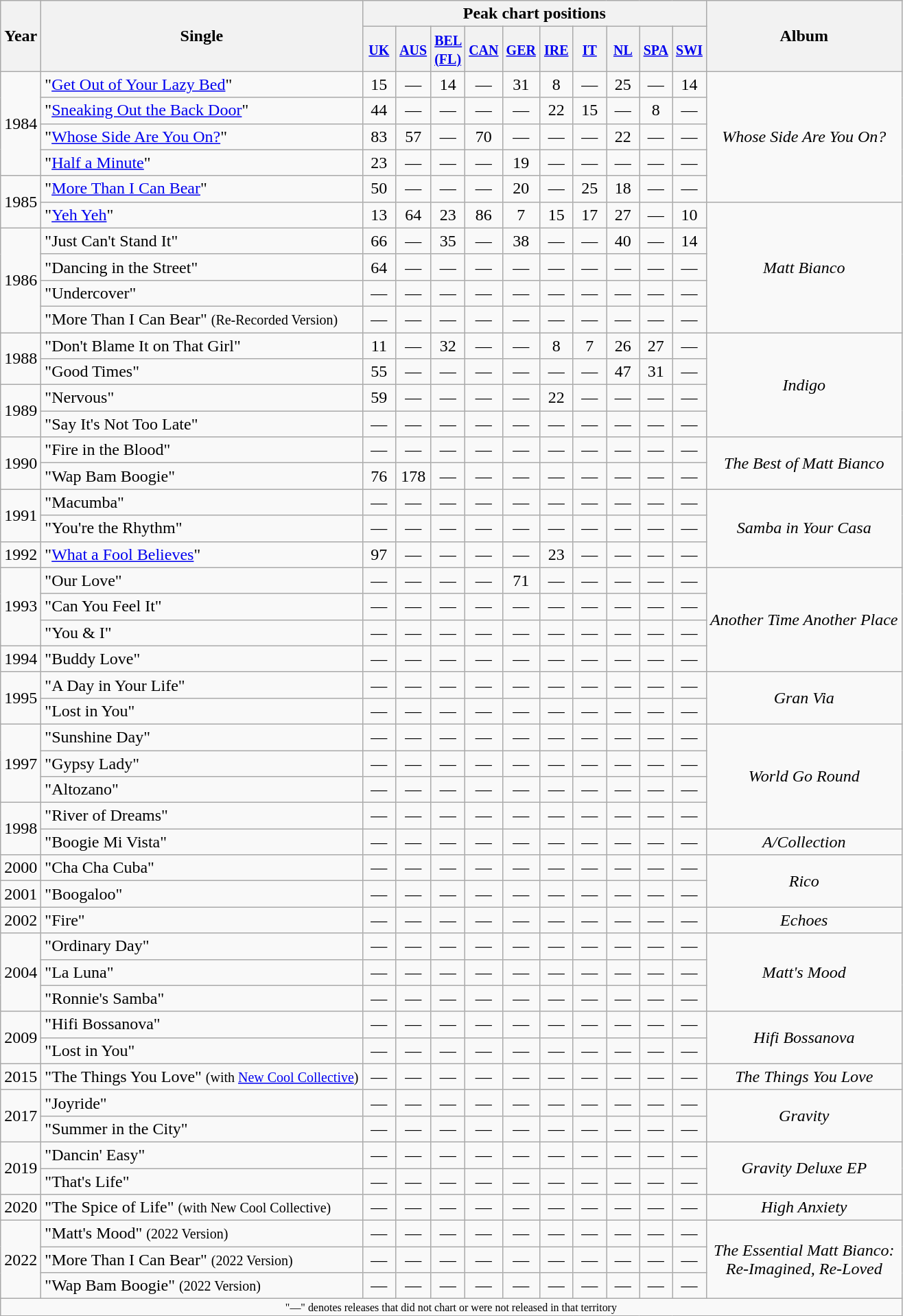<table class="wikitable" style="text-align:center;">
<tr>
<th rowspan="2">Year</th>
<th rowspan="2">Single</th>
<th colspan="10">Peak chart positions</th>
<th rowspan="2">Album</th>
</tr>
<tr>
<th width="25"><small><a href='#'>UK</a></small><br></th>
<th width="25"><small><a href='#'>AUS</a></small><br></th>
<th width="25"><small><a href='#'>BEL (FL)</a></small><br></th>
<th width="25"><small><a href='#'>CAN</a></small><br></th>
<th width="25"><small><a href='#'>GER</a></small><br></th>
<th width="25"><small><a href='#'>IRE</a></small><br></th>
<th width="25"><small><a href='#'>IT</a></small><br></th>
<th width="25"><small><a href='#'>NL</a></small><br></th>
<th><small><a href='#'>SPA</a></small><br></th>
<th width="25"><small><a href='#'>SWI</a></small><br></th>
</tr>
<tr>
<td rowspan="4" style="text-align:center;">1984</td>
<td align="left">"<a href='#'>Get Out of Your Lazy Bed</a>"</td>
<td style="text-align:center;">15</td>
<td style="text-align:center;">—</td>
<td>14</td>
<td style="text-align:center;">—</td>
<td style="text-align:center;">31</td>
<td style="text-align:center;">8</td>
<td>—</td>
<td style="text-align:center;">25</td>
<td>—</td>
<td style="text-align:center;">14</td>
<td rowspan="5"><em>Whose Side Are You On?</em></td>
</tr>
<tr>
<td align="left">"<a href='#'>Sneaking Out the Back Door</a>"</td>
<td style="text-align:center;">44</td>
<td style="text-align:center;">—</td>
<td>—</td>
<td style="text-align:center;">—</td>
<td style="text-align:center;">—</td>
<td style="text-align:center;">22</td>
<td>15</td>
<td style="text-align:center;">—</td>
<td>8</td>
<td style="text-align:center;">—</td>
</tr>
<tr>
<td align="left">"<a href='#'>Whose Side Are You On?</a>"</td>
<td style="text-align:center;">83</td>
<td style="text-align:center;">57</td>
<td>—</td>
<td style="text-align:center;">70</td>
<td style="text-align:center;">—</td>
<td style="text-align:center;">—</td>
<td>—</td>
<td style="text-align:center;">22</td>
<td>—</td>
<td style="text-align:center;">—</td>
</tr>
<tr>
<td align="left">"<a href='#'>Half a Minute</a>"</td>
<td style="text-align:center;">23</td>
<td style="text-align:center;">—</td>
<td>—</td>
<td style="text-align:center;">—</td>
<td style="text-align:center;">19</td>
<td style="text-align:center;">—</td>
<td>—</td>
<td style="text-align:center;">—</td>
<td>—</td>
<td style="text-align:center;">—</td>
</tr>
<tr>
<td rowspan="2">1985</td>
<td align="left">"<a href='#'>More Than I Can Bear</a>"</td>
<td style="text-align:center;">50</td>
<td style="text-align:center;">—</td>
<td>—</td>
<td style="text-align:center;">—</td>
<td style="text-align:center;">20</td>
<td style="text-align:center;">—</td>
<td>25</td>
<td style="text-align:center;">18</td>
<td>—</td>
<td style="text-align:center;">—</td>
</tr>
<tr>
<td align="left">"<a href='#'>Yeh Yeh</a>"</td>
<td style="text-align:center;">13</td>
<td style="text-align:center;">64</td>
<td>23</td>
<td style="text-align:center;">86</td>
<td style="text-align:center;">7</td>
<td style="text-align:center;">15</td>
<td>17</td>
<td style="text-align:center;">27</td>
<td>—</td>
<td style="text-align:center;">10</td>
<td rowspan="5"><em>Matt Bianco</em></td>
</tr>
<tr>
<td rowspan="4">1986</td>
<td align="left">"Just Can't Stand It"</td>
<td style="text-align:center;">66</td>
<td style="text-align:center;">—</td>
<td>35</td>
<td style="text-align:center;">—</td>
<td style="text-align:center;">38</td>
<td style="text-align:center;">—</td>
<td>—</td>
<td style="text-align:center;">40</td>
<td>—</td>
<td style="text-align:center;">14</td>
</tr>
<tr>
<td align="left">"Dancing in the Street"</td>
<td style="text-align:center;">64</td>
<td style="text-align:center;">—</td>
<td>—</td>
<td style="text-align:center;">—</td>
<td style="text-align:center;">—</td>
<td style="text-align:center;">—</td>
<td>—</td>
<td style="text-align:center;">—</td>
<td>—</td>
<td style="text-align:center;">—</td>
</tr>
<tr>
<td align="left">"Undercover"</td>
<td style="text-align:center;">—</td>
<td style="text-align:center;">—</td>
<td>—</td>
<td style="text-align:center;">—</td>
<td style="text-align:center;">—</td>
<td style="text-align:center;">—</td>
<td>—</td>
<td style="text-align:center;">—</td>
<td>—</td>
<td style="text-align:center;">—</td>
</tr>
<tr>
<td align="left">"More Than I Can Bear" <small>(Re-Recorded Version)</small></td>
<td style="text-align:center;">—</td>
<td style="text-align:center;">—</td>
<td>—</td>
<td style="text-align:center;">—</td>
<td style="text-align:center;">—</td>
<td style="text-align:center;">—</td>
<td>—</td>
<td style="text-align:center;">—</td>
<td>—</td>
<td style="text-align:center;">—</td>
</tr>
<tr>
<td rowspan="2">1988</td>
<td align="left">"Don't Blame It on That Girl"</td>
<td style="text-align:center;">11</td>
<td style="text-align:center;">—</td>
<td>32</td>
<td style="text-align:center;">—</td>
<td style="text-align:center;">—</td>
<td style="text-align:center;">8</td>
<td>7</td>
<td style="text-align:center;">26</td>
<td>27</td>
<td style="text-align:center;">—</td>
<td rowspan="4"><em>Indigo</em></td>
</tr>
<tr>
<td align="left">"Good Times"</td>
<td style="text-align:center;">55</td>
<td style="text-align:center;">—</td>
<td>—</td>
<td style="text-align:center;">—</td>
<td style="text-align:center;">—</td>
<td style="text-align:center;">—</td>
<td>—</td>
<td style="text-align:center;">47</td>
<td>31</td>
<td style="text-align:center;">—</td>
</tr>
<tr>
<td rowspan="2">1989</td>
<td align="left">"Nervous"</td>
<td style="text-align:center;">59</td>
<td style="text-align:center;">—</td>
<td>—</td>
<td style="text-align:center;">—</td>
<td style="text-align:center;">—</td>
<td style="text-align:center;">22</td>
<td>—</td>
<td style="text-align:center;">—</td>
<td>—</td>
<td style="text-align:center;">—</td>
</tr>
<tr>
<td align="left">"Say It's Not Too Late"</td>
<td style="text-align:center;">—</td>
<td style="text-align:center;">—</td>
<td>—</td>
<td style="text-align:center;">—</td>
<td style="text-align:center;">—</td>
<td style="text-align:center;">—</td>
<td>—</td>
<td style="text-align:center;">—</td>
<td>—</td>
<td style="text-align:center;">—</td>
</tr>
<tr>
<td rowspan="2">1990</td>
<td align="left">"Fire in the Blood"</td>
<td style="text-align:center;">—</td>
<td style="text-align:center;">—</td>
<td>—</td>
<td style="text-align:center;">—</td>
<td style="text-align:center;">—</td>
<td style="text-align:center;">—</td>
<td>—</td>
<td style="text-align:center;">—</td>
<td>—</td>
<td style="text-align:center;">—</td>
<td rowspan="2"><em>The Best of Matt Bianco</em></td>
</tr>
<tr>
<td align="left">"Wap Bam Boogie"</td>
<td style="text-align:center;">76</td>
<td style="text-align:center;">178</td>
<td>—</td>
<td style="text-align:center;">—</td>
<td style="text-align:center;">—</td>
<td style="text-align:center;">—</td>
<td>—</td>
<td style="text-align:center;">—</td>
<td>—</td>
<td style="text-align:center;">—</td>
</tr>
<tr>
<td rowspan="2">1991</td>
<td align="left">"Macumba"</td>
<td style="text-align:center;">—</td>
<td style="text-align:center;">—</td>
<td>—</td>
<td style="text-align:center;">—</td>
<td style="text-align:center;">—</td>
<td style="text-align:center;">—</td>
<td>—</td>
<td style="text-align:center;">—</td>
<td>—</td>
<td style="text-align:center;">—</td>
<td rowspan="3"><em>Samba in Your Casa</em></td>
</tr>
<tr>
<td align="left">"You're the Rhythm"</td>
<td style="text-align:center;">—</td>
<td style="text-align:center;">—</td>
<td>—</td>
<td style="text-align:center;">—</td>
<td style="text-align:center;">—</td>
<td style="text-align:center;">—</td>
<td>—</td>
<td style="text-align:center;">—</td>
<td>—</td>
<td style="text-align:center;">—</td>
</tr>
<tr>
<td>1992</td>
<td align="left">"<a href='#'>What a Fool Believes</a>"</td>
<td style="text-align:center;">97</td>
<td style="text-align:center;">—</td>
<td>—</td>
<td style="text-align:center;">—</td>
<td style="text-align:center;">—</td>
<td style="text-align:center;">23</td>
<td>—</td>
<td style="text-align:center;">—</td>
<td>—</td>
<td style="text-align:center;">—</td>
</tr>
<tr>
<td rowspan="3">1993</td>
<td align="left">"Our Love"</td>
<td style="text-align:center;">—</td>
<td style="text-align:center;">—</td>
<td>—</td>
<td style="text-align:center;">—</td>
<td style="text-align:center;">71</td>
<td style="text-align:center;">—</td>
<td>—</td>
<td style="text-align:center;">—</td>
<td>—</td>
<td style="text-align:center;">—</td>
<td rowspan="4"><em>Another Time Another Place</em></td>
</tr>
<tr>
<td align="left">"Can You Feel It"</td>
<td style="text-align:center;">—</td>
<td style="text-align:center;">—</td>
<td>—</td>
<td style="text-align:center;">—</td>
<td style="text-align:center;">—</td>
<td style="text-align:center;">—</td>
<td>—</td>
<td style="text-align:center;">—</td>
<td>—</td>
<td style="text-align:center;">—</td>
</tr>
<tr>
<td align="left">"You & I"</td>
<td style="text-align:center;">—</td>
<td style="text-align:center;">—</td>
<td>—</td>
<td style="text-align:center;">—</td>
<td style="text-align:center;">—</td>
<td style="text-align:center;">—</td>
<td>—</td>
<td style="text-align:center;">—</td>
<td>—</td>
<td style="text-align:center;">—</td>
</tr>
<tr>
<td>1994</td>
<td align="left">"Buddy Love"</td>
<td style="text-align:center;">—</td>
<td style="text-align:center;">—</td>
<td>—</td>
<td style="text-align:center;">—</td>
<td style="text-align:center;">—</td>
<td style="text-align:center;">—</td>
<td>—</td>
<td style="text-align:center;">—</td>
<td>—</td>
<td style="text-align:center;">—</td>
</tr>
<tr>
<td rowspan="2">1995</td>
<td align="left">"A Day in Your Life"</td>
<td style="text-align:center;">—</td>
<td style="text-align:center;">—</td>
<td>—</td>
<td style="text-align:center;">—</td>
<td style="text-align:center;">—</td>
<td style="text-align:center;">—</td>
<td>—</td>
<td style="text-align:center;">—</td>
<td>—</td>
<td style="text-align:center;">—</td>
<td rowspan="2"><em>Gran Via</em></td>
</tr>
<tr>
<td align="left">"Lost in You"</td>
<td style="text-align:center;">—</td>
<td style="text-align:center;">—</td>
<td>—</td>
<td style="text-align:center;">—</td>
<td style="text-align:center;">—</td>
<td style="text-align:center;">—</td>
<td>—</td>
<td style="text-align:center;">—</td>
<td>—</td>
<td style="text-align:center;">—</td>
</tr>
<tr>
<td rowspan="3">1997</td>
<td align="left">"Sunshine Day"</td>
<td>—</td>
<td>—</td>
<td>—</td>
<td>—</td>
<td>—</td>
<td>—</td>
<td>—</td>
<td>—</td>
<td>—</td>
<td>—</td>
<td rowspan="4"><em>World Go Round</em></td>
</tr>
<tr>
<td align="left">"Gypsy Lady"</td>
<td style="text-align:center;">—</td>
<td style="text-align:center;">—</td>
<td>—</td>
<td style="text-align:center;">—</td>
<td style="text-align:center;">—</td>
<td style="text-align:center;">—</td>
<td>—</td>
<td style="text-align:center;">—</td>
<td>—</td>
<td style="text-align:center;">—</td>
</tr>
<tr>
<td align="left">"Altozano"</td>
<td style="text-align:center;">—</td>
<td style="text-align:center;">—</td>
<td>—</td>
<td style="text-align:center;">—</td>
<td style="text-align:center;">—</td>
<td style="text-align:center;">—</td>
<td>—</td>
<td style="text-align:center;">—</td>
<td>—</td>
<td style="text-align:center;">—</td>
</tr>
<tr>
<td rowspan="2">1998</td>
<td align="left">"River of Dreams"</td>
<td style="text-align:center;">—</td>
<td style="text-align:center;">—</td>
<td>—</td>
<td style="text-align:center;">—</td>
<td style="text-align:center;">—</td>
<td style="text-align:center;">—</td>
<td>—</td>
<td style="text-align:center;">—</td>
<td>—</td>
<td style="text-align:center;">—</td>
</tr>
<tr>
<td align="left">"Boogie Mi Vista"</td>
<td style="text-align:center;">—</td>
<td style="text-align:center;">—</td>
<td>—</td>
<td style="text-align:center;">—</td>
<td style="text-align:center;">—</td>
<td style="text-align:center;">—</td>
<td>—</td>
<td style="text-align:center;">—</td>
<td>—</td>
<td style="text-align:center;">—</td>
<td><em>A/Collection</em></td>
</tr>
<tr>
<td>2000</td>
<td align="left">"Cha Cha Cuba"</td>
<td style="text-align:center;">—</td>
<td style="text-align:center;">—</td>
<td>—</td>
<td style="text-align:center;">—</td>
<td style="text-align:center;">—</td>
<td style="text-align:center;">—</td>
<td>—</td>
<td style="text-align:center;">—</td>
<td>—</td>
<td style="text-align:center;">—</td>
<td rowspan="2"><em>Rico</em></td>
</tr>
<tr>
<td>2001</td>
<td align="left">"Boogaloo"</td>
<td>—</td>
<td>—</td>
<td>—</td>
<td>—</td>
<td>—</td>
<td>—</td>
<td>—</td>
<td>—</td>
<td>—</td>
<td>—</td>
</tr>
<tr>
<td>2002</td>
<td align="left">"Fire"</td>
<td>—</td>
<td>—</td>
<td>—</td>
<td>—</td>
<td>—</td>
<td>—</td>
<td>—</td>
<td>—</td>
<td>—</td>
<td>—</td>
<td><em>Echoes</em></td>
</tr>
<tr>
<td rowspan="3">2004</td>
<td align="left">"Ordinary Day"</td>
<td>—</td>
<td>—</td>
<td>—</td>
<td>—</td>
<td>—</td>
<td>—</td>
<td>—</td>
<td>—</td>
<td>—</td>
<td>—</td>
<td rowspan="3"><em>Matt's Mood</em></td>
</tr>
<tr>
<td align="left">"La Luna"</td>
<td>—</td>
<td>—</td>
<td>—</td>
<td>—</td>
<td>—</td>
<td>—</td>
<td>—</td>
<td>—</td>
<td>—</td>
<td>—</td>
</tr>
<tr>
<td align="left">"Ronnie's Samba"</td>
<td>—</td>
<td>—</td>
<td>—</td>
<td>—</td>
<td>—</td>
<td>—</td>
<td>—</td>
<td>—</td>
<td>—</td>
<td>—</td>
</tr>
<tr>
<td rowspan="2">2009</td>
<td align="left">"Hifi Bossanova"</td>
<td>—</td>
<td>—</td>
<td>—</td>
<td>—</td>
<td>—</td>
<td>—</td>
<td>—</td>
<td>—</td>
<td>—</td>
<td>—</td>
<td rowspan="2"><em>Hifi Bossanova</em></td>
</tr>
<tr>
<td align="left">"Lost in You"</td>
<td>—</td>
<td>—</td>
<td>—</td>
<td>—</td>
<td>—</td>
<td>—</td>
<td>—</td>
<td>—</td>
<td>—</td>
<td>—</td>
</tr>
<tr>
<td>2015</td>
<td align="left">"The Things You Love" <small>(with <a href='#'>New Cool Collective</a>)</small></td>
<td>—</td>
<td>—</td>
<td>—</td>
<td>—</td>
<td>—</td>
<td>—</td>
<td>—</td>
<td>—</td>
<td>—</td>
<td>—</td>
<td><em>The Things You Love</em></td>
</tr>
<tr>
<td rowspan="2">2017</td>
<td align="left">"Joyride"</td>
<td>—</td>
<td>—</td>
<td>—</td>
<td>—</td>
<td>—</td>
<td>—</td>
<td>—</td>
<td>—</td>
<td>—</td>
<td>—</td>
<td rowspan="2"><em>Gravity</em></td>
</tr>
<tr>
<td align="left">"Summer in the City"</td>
<td>—</td>
<td>—</td>
<td>—</td>
<td>—</td>
<td>—</td>
<td>—</td>
<td>—</td>
<td>—</td>
<td>—</td>
<td>—</td>
</tr>
<tr>
<td rowspan="2">2019</td>
<td align="left">"Dancin' Easy"</td>
<td>—</td>
<td>—</td>
<td>—</td>
<td>—</td>
<td>—</td>
<td>—</td>
<td>—</td>
<td>—</td>
<td>—</td>
<td>—</td>
<td rowspan="2"><em>Gravity Deluxe EP</em></td>
</tr>
<tr>
<td align="left">"That's Life"</td>
<td>—</td>
<td>—</td>
<td>—</td>
<td>—</td>
<td>—</td>
<td>—</td>
<td>—</td>
<td>—</td>
<td>—</td>
<td>—</td>
</tr>
<tr>
<td>2020</td>
<td align="left">"The Spice of Life" <small>(with New Cool Collective)</small></td>
<td>—</td>
<td>—</td>
<td>—</td>
<td>—</td>
<td>—</td>
<td>—</td>
<td>—</td>
<td>—</td>
<td>—</td>
<td>—</td>
<td><em>High Anxiety</em></td>
</tr>
<tr>
<td rowspan="3">2022</td>
<td align="left">"Matt's Mood" <small>(2022 Version)</small></td>
<td>—</td>
<td>—</td>
<td>—</td>
<td>—</td>
<td>—</td>
<td>—</td>
<td>—</td>
<td>—</td>
<td>—</td>
<td>—</td>
<td rowspan="3"><em>The Essential Matt Bianco:<br>Re-Imagined, Re-Loved</em></td>
</tr>
<tr>
<td align="left">"More Than I Can Bear" <small>(2022 Version)</small></td>
<td>—</td>
<td>—</td>
<td>—</td>
<td>—</td>
<td>—</td>
<td>—</td>
<td>—</td>
<td>—</td>
<td>—</td>
<td>—</td>
</tr>
<tr>
<td align="left">"Wap Bam Boogie" <small>(2022 Version)</small></td>
<td>—</td>
<td>—</td>
<td>—</td>
<td>—</td>
<td>—</td>
<td>—</td>
<td>—</td>
<td>—</td>
<td>—</td>
<td>—</td>
</tr>
<tr>
<td colspan="13" style="font-size:8pt">"—" denotes releases that did not chart or were not released in that territory</td>
</tr>
</table>
